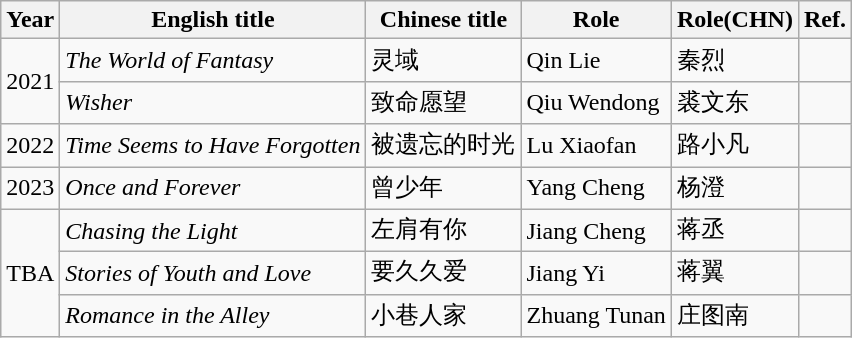<table class="wikitable">
<tr>
<th>Year</th>
<th>English title</th>
<th>Chinese title</th>
<th>Role</th>
<th>Role(CHN)</th>
<th>Ref.</th>
</tr>
<tr>
<td rowspan="2">2021</td>
<td><em>The World of Fantasy</em></td>
<td>灵域</td>
<td>Qin Lie</td>
<td>秦烈</td>
<td></td>
</tr>
<tr>
<td><em>Wisher</em></td>
<td>致命愿望</td>
<td>Qiu Wendong</td>
<td>裘文东</td>
<td></td>
</tr>
<tr>
<td>2022</td>
<td><em>Time Seems to Have Forgotten</em></td>
<td>被遗忘的时光</td>
<td>Lu Xiaofan</td>
<td>路小凡</td>
<td></td>
</tr>
<tr>
<td>2023</td>
<td><em>Once and Forever</em></td>
<td>曾少年</td>
<td>Yang Cheng</td>
<td>杨澄</td>
<td></td>
</tr>
<tr>
<td rowspan="3">TBA</td>
<td><em>Chasing the Light</em></td>
<td>左肩有你</td>
<td>Jiang Cheng</td>
<td>蒋丞</td>
<td></td>
</tr>
<tr>
<td><em>Stories of Youth and Love</em></td>
<td>要久久爱</td>
<td>Jiang Yi</td>
<td>蒋翼</td>
<td></td>
</tr>
<tr>
<td><em>Romance in the Alley</em></td>
<td>小巷人家</td>
<td>Zhuang Tunan</td>
<td>庄图南</td>
<td></td>
</tr>
</table>
